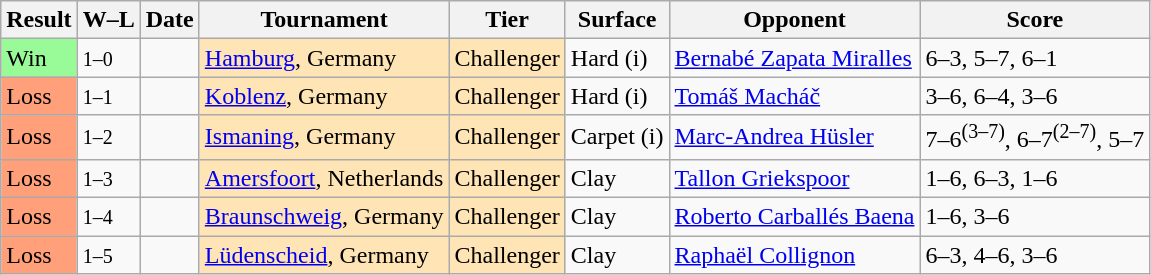<table class="sortable wikitable">
<tr>
<th>Result</th>
<th class="unsortable">W–L</th>
<th>Date</th>
<th>Tournament</th>
<th>Tier</th>
<th>Surface</th>
<th>Opponent</th>
<th class="unsortable">Score</th>
</tr>
<tr>
<td bgcolor=98fb98>Win</td>
<td><small>1–0</small></td>
<td><a href='#'></a></td>
<td style=background:moccasin><a href='#'>Hamburg</a>, Germany</td>
<td style=background:moccasin>Challenger</td>
<td>Hard (i)</td>
<td> <a href='#'>Bernabé Zapata Miralles</a></td>
<td>6–3, 5–7, 6–1</td>
</tr>
<tr>
<td bgcolor=ffa07a>Loss</td>
<td><small>1–1</small></td>
<td><a href='#'></a></td>
<td style=background:moccasin><a href='#'>Koblenz</a>, Germany</td>
<td style=background:moccasin>Challenger</td>
<td>Hard (i)</td>
<td> <a href='#'>Tomáš Macháč</a></td>
<td>3–6, 6–4, 3–6</td>
</tr>
<tr>
<td bgcolor=ffa07a>Loss</td>
<td><small>1–2</small></td>
<td><a href='#'></a></td>
<td style=background:moccasin><a href='#'>Ismaning</a>, Germany</td>
<td style=background:moccasin>Challenger</td>
<td>Carpet (i)</td>
<td> <a href='#'>Marc-Andrea Hüsler</a></td>
<td>7–6<sup>(3–7)</sup>, 6–7<sup>(2–7)</sup>, 5–7</td>
</tr>
<tr>
<td bgcolor=ffa07a>Loss</td>
<td><small>1–3</small></td>
<td><a href='#'></a></td>
<td style=background:moccasin><a href='#'>Amersfoort</a>, Netherlands</td>
<td style=background:moccasin>Challenger</td>
<td>Clay</td>
<td> <a href='#'>Tallon Griekspoor</a></td>
<td>1–6, 6–3, 1–6</td>
</tr>
<tr>
<td bgcolor=ffa07a>Loss</td>
<td><small>1–4</small></td>
<td><a href='#'></a></td>
<td style=background:moccasin><a href='#'>Braunschweig</a>, Germany</td>
<td style=background:moccasin>Challenger</td>
<td>Clay</td>
<td> <a href='#'>Roberto Carballés Baena</a></td>
<td>1–6, 3–6</td>
</tr>
<tr>
<td bgcolor=ffa07a>Loss</td>
<td><small>1–5</small></td>
<td><a href='#'></a></td>
<td style=background:moccasin><a href='#'>Lüdenscheid</a>, Germany</td>
<td style=background:moccasin>Challenger</td>
<td>Clay</td>
<td> <a href='#'>Raphaël Collignon</a></td>
<td>6–3, 4–6, 3–6</td>
</tr>
</table>
